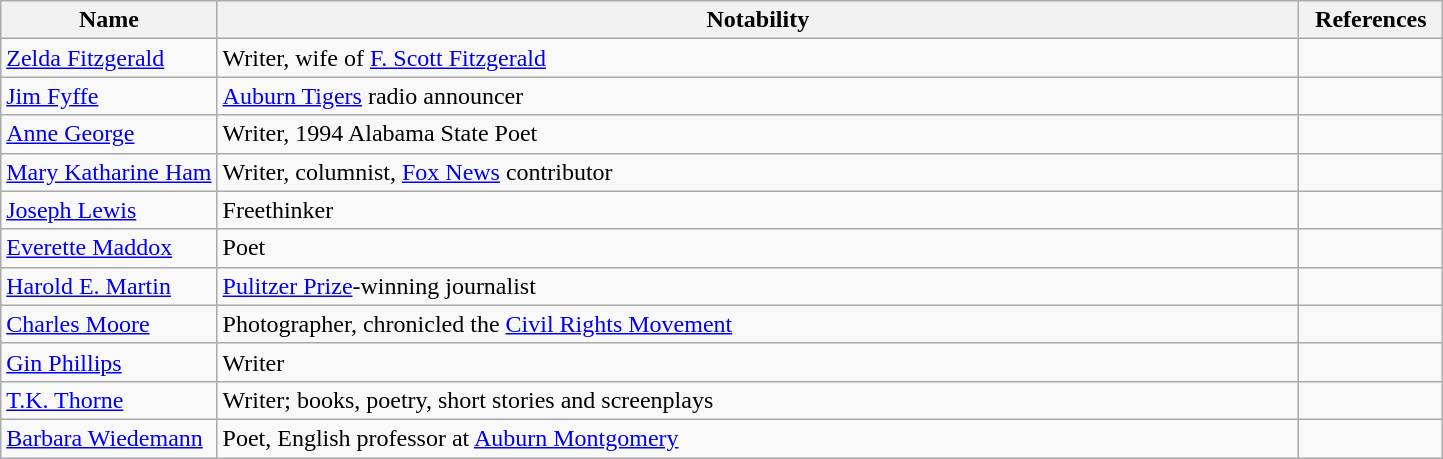<table class="wikitable sortable">
<tr>
<th width="15%">Name</th>
<th width="75%">Notability</th>
<th width="10%" class="unsortable">References</th>
</tr>
<tr>
<td><a href='#'>Zelda Fitzgerald</a></td>
<td>Writer, wife of <a href='#'>F. Scott Fitzgerald</a></td>
<td></td>
</tr>
<tr>
<td><a href='#'>Jim Fyffe</a></td>
<td><a href='#'>Auburn Tigers</a> radio announcer</td>
<td></td>
</tr>
<tr>
<td><a href='#'>Anne George</a></td>
<td>Writer, 1994 Alabama State Poet</td>
<td></td>
</tr>
<tr>
<td><a href='#'>Mary Katharine Ham</a></td>
<td>Writer, columnist, <a href='#'>Fox News</a> contributor</td>
<td></td>
</tr>
<tr>
<td><a href='#'>Joseph Lewis</a></td>
<td>Freethinker</td>
<td></td>
</tr>
<tr>
<td><a href='#'>Everette Maddox</a></td>
<td>Poet</td>
<td></td>
</tr>
<tr>
<td><a href='#'>Harold E. Martin</a></td>
<td><a href='#'>Pulitzer Prize</a>-winning journalist</td>
<td></td>
</tr>
<tr>
<td><a href='#'>Charles Moore</a></td>
<td>Photographer, chronicled the <a href='#'>Civil Rights Movement</a></td>
<td></td>
</tr>
<tr>
<td><a href='#'>Gin Phillips</a></td>
<td>Writer</td>
<td></td>
</tr>
<tr>
<td><a href='#'>T.K. Thorne</a></td>
<td>Writer; books, poetry, short stories and screenplays</td>
<td></td>
</tr>
<tr>
<td><a href='#'>Barbara Wiedemann</a></td>
<td>Poet, English professor at <a href='#'>Auburn Montgomery</a></td>
<td></td>
</tr>
</table>
